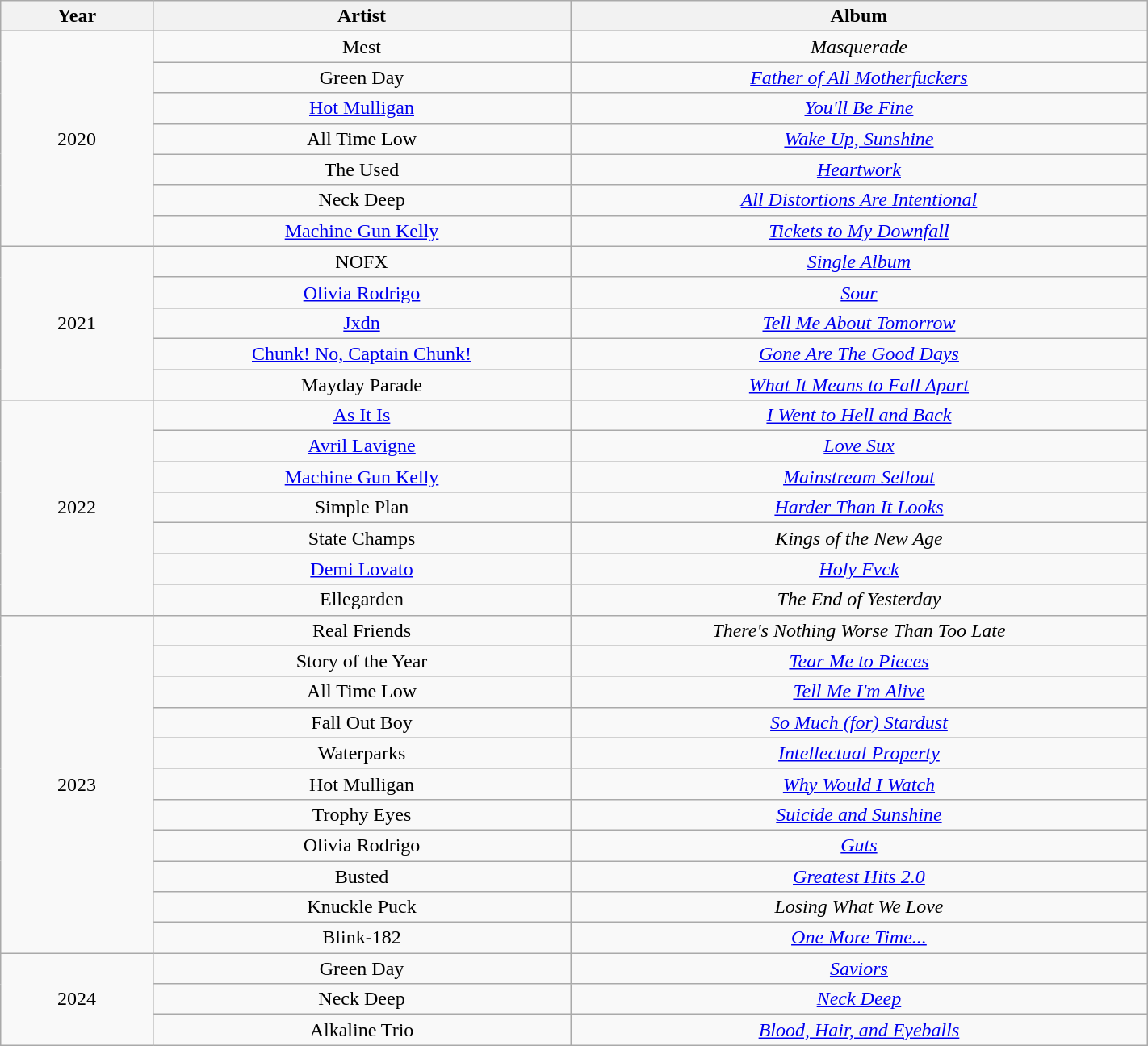<table class="wikitable" style="margin:auto; text-align:center; width:75%;">
<tr>
<th scope="col" style="width:50px;">Year</th>
<th scope="col" style="width:150px;">Artist</th>
<th scope="col" style="width:210px;">Album</th>
</tr>
<tr>
<td rowspan="7">2020</td>
<td>Mest</td>
<td><em>Masquerade</em></td>
</tr>
<tr>
<td>Green Day</td>
<td><em><a href='#'>Father of All Motherfuckers</a></em></td>
</tr>
<tr>
<td><a href='#'>Hot Mulligan</a></td>
<td><em><a href='#'>You'll Be Fine</a></em></td>
</tr>
<tr>
<td>All Time Low</td>
<td><em><a href='#'>Wake Up, Sunshine</a></em></td>
</tr>
<tr>
<td>The Used</td>
<td><em><a href='#'>Heartwork</a></em></td>
</tr>
<tr>
<td>Neck Deep</td>
<td><em><a href='#'>All Distortions Are Intentional</a></em></td>
</tr>
<tr>
<td><a href='#'>Machine Gun Kelly</a></td>
<td><em><a href='#'>Tickets to My Downfall</a></em></td>
</tr>
<tr>
<td rowspan="5">2021</td>
<td>NOFX</td>
<td><em><a href='#'>Single Album</a></em></td>
</tr>
<tr>
<td><a href='#'>Olivia Rodrigo</a></td>
<td><em><a href='#'>Sour</a></em></td>
</tr>
<tr>
<td><a href='#'>Jxdn</a></td>
<td><em><a href='#'>Tell Me About Tomorrow</a></em></td>
</tr>
<tr>
<td><a href='#'>Chunk! No, Captain Chunk!</a></td>
<td><em><a href='#'>Gone Are The Good Days</a></em></td>
</tr>
<tr>
<td>Mayday Parade</td>
<td><em><a href='#'>What It Means to Fall Apart</a></em></td>
</tr>
<tr>
<td rowspan="7">2022</td>
<td><a href='#'>As It Is</a></td>
<td><em><a href='#'>I Went to Hell and Back</a></em></td>
</tr>
<tr>
<td><a href='#'>Avril Lavigne</a></td>
<td><em><a href='#'>Love Sux</a></em></td>
</tr>
<tr>
<td><a href='#'>Machine Gun Kelly</a></td>
<td><em><a href='#'>Mainstream Sellout</a></em></td>
</tr>
<tr>
<td>Simple Plan</td>
<td><em><a href='#'>Harder Than It Looks</a></em></td>
</tr>
<tr>
<td>State Champs</td>
<td><em>Kings of the New Age</em></td>
</tr>
<tr>
<td><a href='#'>Demi Lovato</a></td>
<td><em><a href='#'>Holy Fvck</a></em></td>
</tr>
<tr>
<td>Ellegarden</td>
<td><em>The End of Yesterday</em></td>
</tr>
<tr>
<td rowspan="11">2023</td>
<td>Real Friends</td>
<td><em>There's Nothing Worse Than Too Late</em></td>
</tr>
<tr>
<td>Story of the Year</td>
<td><em><a href='#'>Tear Me to Pieces</a></em></td>
</tr>
<tr>
<td>All Time Low</td>
<td><em><a href='#'>Tell Me I'm Alive</a></em></td>
</tr>
<tr>
<td>Fall Out Boy</td>
<td><em><a href='#'>So Much (for) Stardust</a></em></td>
</tr>
<tr>
<td>Waterparks</td>
<td><a href='#'><em>Intellectual Property</em></a></td>
</tr>
<tr>
<td>Hot Mulligan</td>
<td><em><a href='#'>Why Would I Watch</a></em></td>
</tr>
<tr>
<td>Trophy Eyes</td>
<td><em><a href='#'>Suicide and Sunshine</a></em></td>
</tr>
<tr>
<td>Olivia Rodrigo</td>
<td><em><a href='#'>Guts</a></em></td>
</tr>
<tr>
<td>Busted</td>
<td><em><a href='#'>Greatest Hits 2.0</a></em></td>
</tr>
<tr>
<td>Knuckle Puck</td>
<td><em>Losing What We Love</em></td>
</tr>
<tr>
<td>Blink-182</td>
<td><em><a href='#'>One More Time...</a></em></td>
</tr>
<tr>
<td rowspan="3">2024</td>
<td>Green Day</td>
<td><a href='#'><em>Saviors</em></a></td>
</tr>
<tr>
<td>Neck Deep</td>
<td><a href='#'><em>Neck Deep</em></a></td>
</tr>
<tr>
<td>Alkaline Trio</td>
<td><em><a href='#'>Blood, Hair, and Eyeballs</a></em></td>
</tr>
</table>
